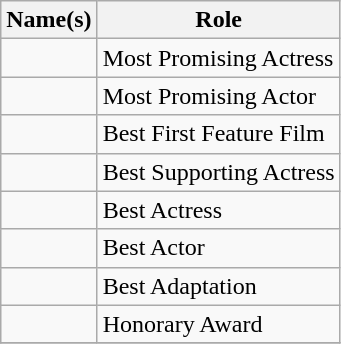<table class="wikitable">
<tr>
<th>Name(s)</th>
<th>Role</th>
</tr>
<tr>
<td></td>
<td>Most Promising Actress</td>
</tr>
<tr>
<td></td>
<td>Most Promising Actor</td>
</tr>
<tr>
<td></td>
<td>Best First Feature Film</td>
</tr>
<tr>
<td></td>
<td>Best Supporting Actress</td>
</tr>
<tr>
<td></td>
<td>Best Actress</td>
</tr>
<tr>
<td></td>
<td>Best Actor</td>
</tr>
<tr>
<td></td>
<td>Best Adaptation</td>
</tr>
<tr>
<td></td>
<td>Honorary Award</td>
</tr>
<tr>
</tr>
</table>
